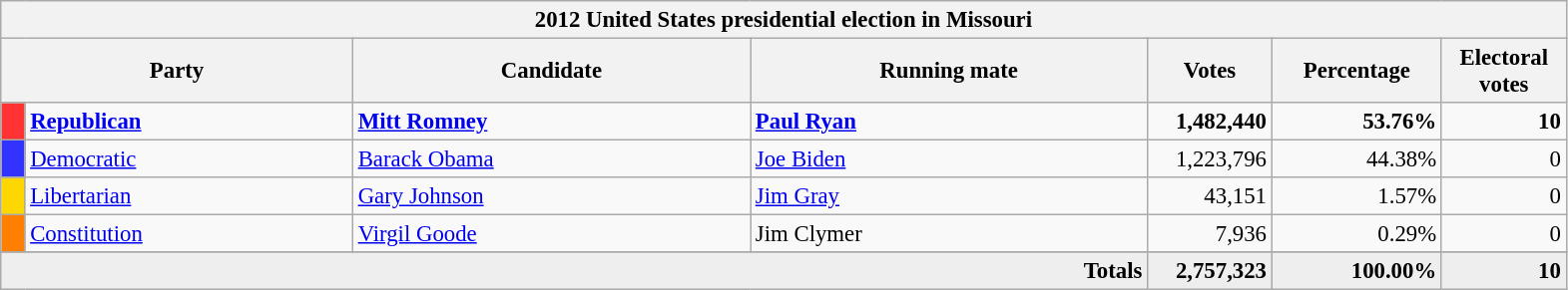<table class="wikitable" style="font-size: 95%;">
<tr>
<th colspan="7">2012 United States presidential election in Missouri</th>
</tr>
<tr>
<th colspan="2" style="width: 15em">Party</th>
<th style="width: 17em">Candidate</th>
<th style="width: 17em">Running mate</th>
<th style="width: 5em">Votes</th>
<th style="width: 7em">Percentage</th>
<th style="width: 5em">Electoral votes</th>
</tr>
<tr>
<th style="background-color:#FF3333; width: 3px"></th>
<td style="width: 130px"><strong><a href='#'>Republican</a></strong></td>
<td><strong><a href='#'>Mitt Romney</a></strong></td>
<td><strong><a href='#'>Paul Ryan</a></strong></td>
<td align="right"><strong>1,482,440</strong></td>
<td align="right"><strong>53.76%</strong></td>
<td align="right"><strong>10</strong></td>
</tr>
<tr>
<th style="background-color:#3333FF; width: 3px"></th>
<td style="width: 130px"><a href='#'>Democratic</a></td>
<td><a href='#'>Barack Obama</a></td>
<td><a href='#'>Joe Biden</a></td>
<td align="right">1,223,796</td>
<td align="right">44.38%</td>
<td align="right">0</td>
</tr>
<tr>
<th style="background-color:#FFD700; width: 3px"></th>
<td style="width: 130px"><a href='#'>Libertarian</a></td>
<td><a href='#'>Gary Johnson</a></td>
<td><a href='#'>Jim Gray</a></td>
<td align="right">43,151</td>
<td align="right">1.57%</td>
<td align="right">0</td>
</tr>
<tr>
<th style="background-color:#FF7F00; width: 3px"></th>
<td style="width: 130px"><a href='#'>Constitution</a></td>
<td><a href='#'>Virgil Goode</a></td>
<td>Jim Clymer</td>
<td align="right">7,936</td>
<td align="right">0.29%</td>
<td align="right">0</td>
</tr>
<tr>
</tr>
<tr bgcolor="#EEEEEE">
<td colspan="4" align="right"><strong>Totals</strong></td>
<td align="right"><strong>2,757,323</strong></td>
<td align="right"><strong>100.00%</strong></td>
<td align="right"><strong>10</strong></td>
</tr>
</table>
